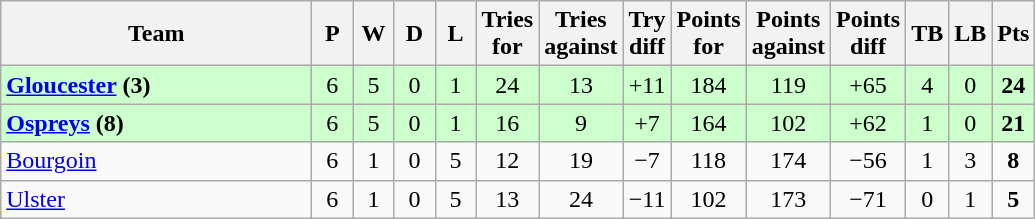<table class="wikitable" style="text-align:center">
<tr>
<th width="200">Team</th>
<th width="20">P</th>
<th width="20">W</th>
<th width="20">D</th>
<th width="20">L</th>
<th width="20">Tries for</th>
<th width="20">Tries against</th>
<th width="20">Try diff</th>
<th width="20">Points for</th>
<th width="20">Points against</th>
<th width="25">Points diff</th>
<th width="20">TB</th>
<th width="20">LB</th>
<th width="20">Pts</th>
</tr>
<tr style="background:#cfc">
<td align="left"> <strong><a href='#'>Gloucester</a> (3)</strong></td>
<td>6</td>
<td>5</td>
<td>0</td>
<td>1</td>
<td>24</td>
<td>13</td>
<td>+11</td>
<td>184</td>
<td>119</td>
<td>+65</td>
<td>4</td>
<td>0</td>
<td><strong>24</strong></td>
</tr>
<tr style="background:#cfc">
<td align="left"> <strong><a href='#'>Ospreys</a> (8)</strong></td>
<td>6</td>
<td>5</td>
<td>0</td>
<td>1</td>
<td>16</td>
<td>9</td>
<td>+7</td>
<td>164</td>
<td>102</td>
<td>+62</td>
<td>1</td>
<td>0</td>
<td><strong>21</strong></td>
</tr>
<tr>
<td align="left"> <a href='#'>Bourgoin</a></td>
<td>6</td>
<td>1</td>
<td>0</td>
<td>5</td>
<td>12</td>
<td>19</td>
<td>−7</td>
<td>118</td>
<td>174</td>
<td>−56</td>
<td>1</td>
<td>3</td>
<td><strong>8</strong></td>
</tr>
<tr>
<td align="left"> <a href='#'>Ulster</a></td>
<td>6</td>
<td>1</td>
<td>0</td>
<td>5</td>
<td>13</td>
<td>24</td>
<td>−11</td>
<td>102</td>
<td>173</td>
<td>−71</td>
<td>0</td>
<td>1</td>
<td><strong>5</strong></td>
</tr>
</table>
